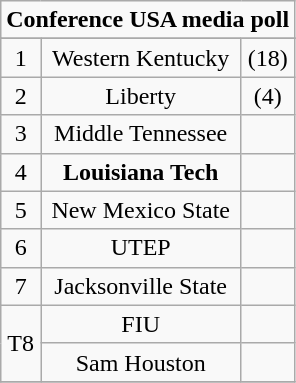<table class="wikitable" style="display: inline-table;">
<tr>
<td align="center" Colspan="3"><strong>Conference USA media poll</strong></td>
</tr>
<tr align="center">
</tr>
<tr align="center">
<td>1</td>
<td>Western Kentucky</td>
<td>(18)</td>
</tr>
<tr align="center">
<td>2</td>
<td>Liberty</td>
<td>(4)</td>
</tr>
<tr align="center">
<td>3</td>
<td>Middle Tennessee</td>
<td></td>
</tr>
<tr align="center">
<td>4</td>
<td><strong>Louisiana Tech</strong></td>
<td></td>
</tr>
<tr align="center">
<td>5</td>
<td>New Mexico State</td>
<td></td>
</tr>
<tr align="center">
<td>6</td>
<td>UTEP</td>
<td></td>
</tr>
<tr align="center">
<td>7</td>
<td>Jacksonville State</td>
<td></td>
</tr>
<tr align="center">
<td rowspan=2>T8</td>
<td>FIU</td>
<td></td>
</tr>
<tr align="center">
<td>Sam Houston</td>
<td></td>
</tr>
<tr>
</tr>
</table>
